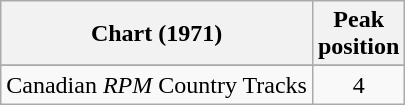<table class="wikitable sortable">
<tr>
<th>Chart (1971)</th>
<th>Peak<br>position</th>
</tr>
<tr>
</tr>
<tr>
</tr>
<tr>
<td>Canadian <em>RPM</em> Country Tracks</td>
<td align="center">4</td>
</tr>
</table>
